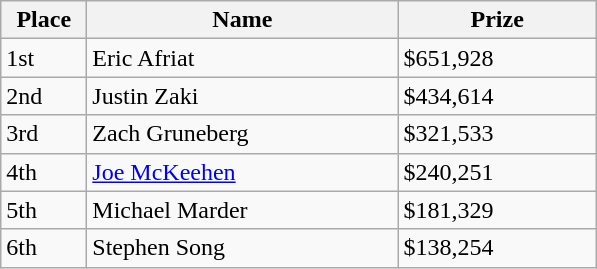<table class="wikitable">
<tr>
<th style="width:50px;">Place</th>
<th style="width:200px;">Name</th>
<th style="width:125px;">Prize</th>
</tr>
<tr>
<td>1st</td>
<td> Eric Afriat</td>
<td>$651,928</td>
</tr>
<tr>
<td>2nd</td>
<td> Justin Zaki</td>
<td>$434,614</td>
</tr>
<tr>
<td>3rd</td>
<td> Zach Gruneberg</td>
<td>$321,533</td>
</tr>
<tr>
<td>4th</td>
<td> <a href='#'>Joe McKeehen</a></td>
<td>$240,251</td>
</tr>
<tr>
<td>5th</td>
<td> Michael Marder</td>
<td>$181,329</td>
</tr>
<tr>
<td>6th</td>
<td> Stephen Song</td>
<td>$138,254</td>
</tr>
</table>
